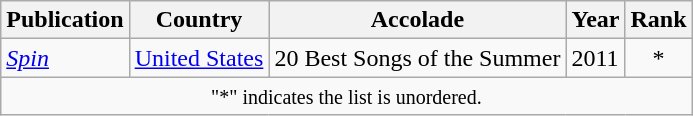<table class="wikitable">
<tr>
<th scope="col">Publication</th>
<th scope="col">Country</th>
<th scope="col">Accolade</th>
<th scope="col">Year</th>
<th scope="col">Rank</th>
</tr>
<tr>
<td scope="row"><em><a href='#'>Spin</a></em></td>
<td><a href='#'>United States</a></td>
<td>20 Best Songs of the Summer</td>
<td>2011</td>
<td align=center>*</td>
</tr>
<tr>
<td colspan=5 style="text-align:center;"><small>"*" indicates the list is unordered.</small></td>
</tr>
</table>
